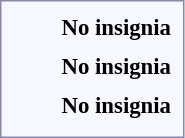<table style="border:1px solid #8888aa; background-color:#f7f8ff; padding:5px; font-size:95%; margin: 0px 12px 12px 0px;">
<tr style="text-align:center;">
<td rowspan=2><strong></strong></td>
<td colspan=6></td>
<td colspan=4></td>
<td colspan=6></td>
<td colspan=6></td>
<td colspan=4></td>
<td colspan=2></td>
<td colspan=6></td>
<td colspan=2><strong>No insignia</strong></td>
</tr>
<tr style="text-align:center;">
<td colspan=6></td>
<td colspan=4></td>
<td colspan=6></td>
<td colspan=6></td>
<td colspan=4></td>
<td colspan=2></td>
<td colspan=6></td>
<td colspan=2></td>
</tr>
<tr style="text-align:center;">
<td rowspan=2><strong></strong></td>
<td colspan=6></td>
<td colspan=4></td>
<td colspan=6></td>
<td colspan=6></td>
<td colspan=4></td>
<td colspan=2></td>
<td colspan=6></td>
<td colspan=2><strong>No insignia</strong></td>
</tr>
<tr style="text-align:center;">
<td colspan=6></td>
<td colspan=4></td>
<td colspan=6></td>
<td colspan=6></td>
<td colspan=4></td>
<td colspan=2></td>
<td colspan=6></td>
<td colspan=2></td>
</tr>
<tr style="text-align:center;">
<td rowspan=2><strong></strong></td>
<td colspan=6></td>
<td colspan=4></td>
<td colspan=6></td>
<td colspan=6></td>
<td colspan=4></td>
<td colspan=2></td>
<td colspan=6></td>
<td colspan=2><strong>No insignia</strong></td>
</tr>
<tr style="text-align:center;">
<td colspan=6></td>
<td colspan=4></td>
<td colspan=6></td>
<td colspan=6></td>
<td colspan=4></td>
<td colspan=2></td>
<td colspan=6></td>
<td colspan=2></td>
</tr>
</table>
